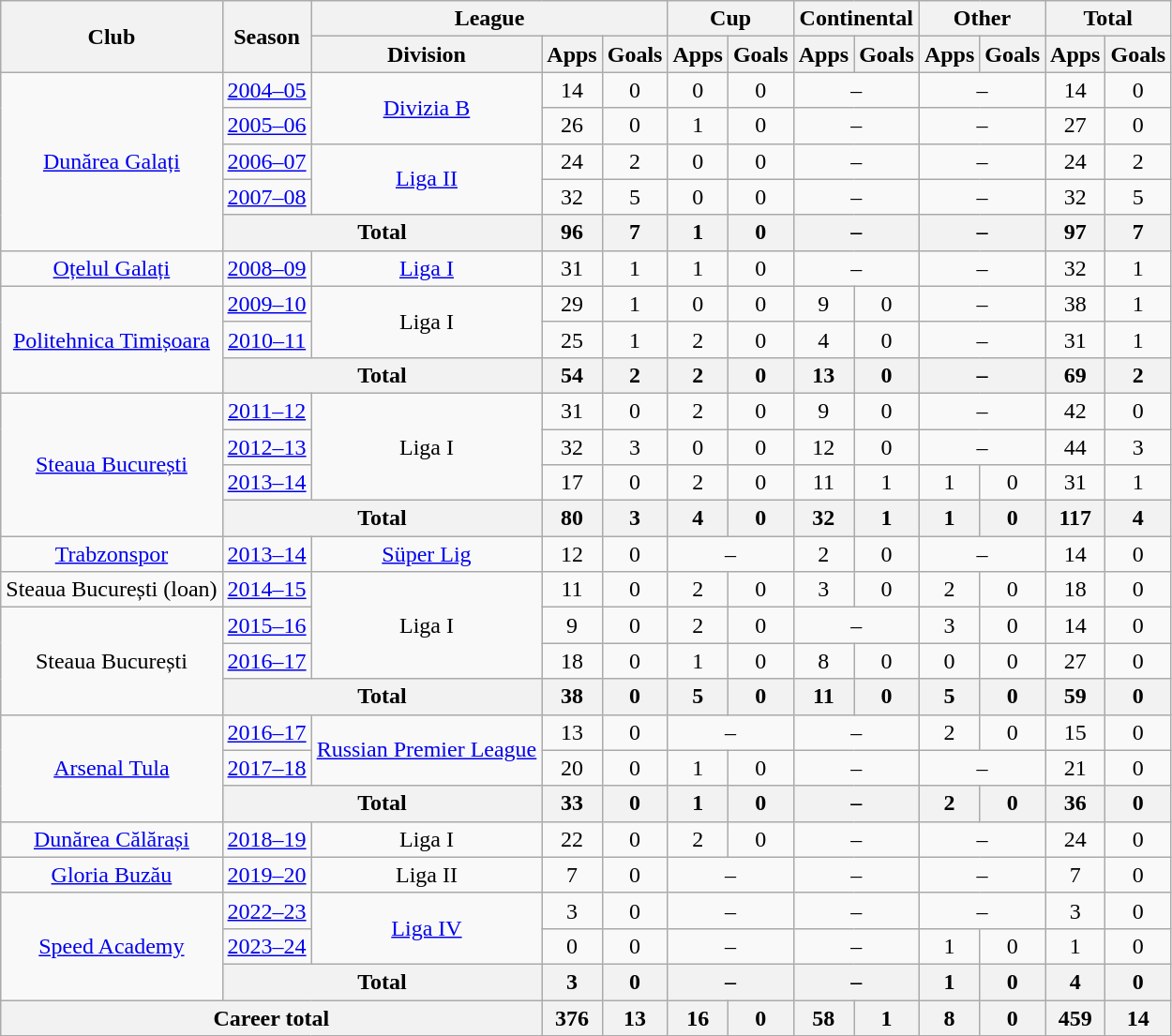<table class="wikitable" style="text-align:center">
<tr>
<th rowspan=2>Club</th>
<th rowspan=2>Season</th>
<th colspan=3>League</th>
<th colspan=2>Cup</th>
<th colspan=2>Continental</th>
<th colspan=2>Other</th>
<th colspan=2>Total</th>
</tr>
<tr>
<th>Division</th>
<th>Apps</th>
<th>Goals</th>
<th>Apps</th>
<th>Goals</th>
<th>Apps</th>
<th>Goals</th>
<th>Apps</th>
<th>Goals</th>
<th>Apps</th>
<th>Goals</th>
</tr>
<tr>
<td rowspan="5"><a href='#'>Dunărea Galați</a></td>
<td><a href='#'>2004–05</a></td>
<td rowspan=2><a href='#'>Divizia B</a></td>
<td>14</td>
<td>0</td>
<td>0</td>
<td>0</td>
<td colspan="2">–</td>
<td colspan="2">–</td>
<td>14</td>
<td>0</td>
</tr>
<tr>
<td><a href='#'>2005–06</a></td>
<td>26</td>
<td>0</td>
<td>1</td>
<td>0</td>
<td colspan="2">–</td>
<td colspan="2">–</td>
<td>27</td>
<td>0</td>
</tr>
<tr>
<td><a href='#'>2006–07</a></td>
<td rowspan=2><a href='#'>Liga II</a></td>
<td>24</td>
<td>2</td>
<td>0</td>
<td>0</td>
<td colspan="2">–</td>
<td colspan="2">–</td>
<td>24</td>
<td>2</td>
</tr>
<tr>
<td><a href='#'>2007–08</a></td>
<td>32</td>
<td>5</td>
<td>0</td>
<td>0</td>
<td colspan="2">–</td>
<td colspan="2">–</td>
<td>32</td>
<td>5</td>
</tr>
<tr>
<th colspan=2>Total</th>
<th>96</th>
<th>7</th>
<th>1</th>
<th>0</th>
<th colspan="2">–</th>
<th colspan="2">–</th>
<th>97</th>
<th>7</th>
</tr>
<tr>
<td><a href='#'>Oțelul Galați</a></td>
<td><a href='#'>2008–09</a></td>
<td rowspan=1><a href='#'>Liga I</a></td>
<td>31</td>
<td>1</td>
<td>1</td>
<td>0</td>
<td colspan="2">–</td>
<td colspan="2">–</td>
<td>32</td>
<td>1</td>
</tr>
<tr>
<td rowspan="3"><a href='#'>Politehnica Timișoara</a></td>
<td><a href='#'>2009–10</a></td>
<td rowspan=2>Liga I</td>
<td>29</td>
<td>1</td>
<td>0</td>
<td>0</td>
<td>9</td>
<td>0</td>
<td colspan="2">–</td>
<td>38</td>
<td>1</td>
</tr>
<tr>
<td><a href='#'>2010–11</a></td>
<td>25</td>
<td>1</td>
<td>2</td>
<td>0</td>
<td>4</td>
<td>0</td>
<td colspan="2">–</td>
<td>31</td>
<td>1</td>
</tr>
<tr>
<th colspan=2>Total</th>
<th>54</th>
<th>2</th>
<th>2</th>
<th>0</th>
<th>13</th>
<th>0</th>
<th colspan="2">–</th>
<th>69</th>
<th>2</th>
</tr>
<tr>
<td rowspan="4"><a href='#'>Steaua București</a></td>
<td><a href='#'>2011–12</a></td>
<td rowspan=3>Liga I</td>
<td>31</td>
<td>0</td>
<td>2</td>
<td>0</td>
<td>9</td>
<td>0</td>
<td colspan="2">–</td>
<td>42</td>
<td>0</td>
</tr>
<tr>
<td><a href='#'>2012–13</a></td>
<td>32</td>
<td>3</td>
<td>0</td>
<td>0</td>
<td>12</td>
<td>0</td>
<td colspan="2">–</td>
<td>44</td>
<td>3</td>
</tr>
<tr>
<td><a href='#'>2013–14</a></td>
<td>17</td>
<td>0</td>
<td>2</td>
<td>0</td>
<td>11</td>
<td>1</td>
<td>1</td>
<td>0</td>
<td>31</td>
<td>1</td>
</tr>
<tr>
<th colspan=2>Total</th>
<th>80</th>
<th>3</th>
<th>4</th>
<th>0</th>
<th>32</th>
<th>1</th>
<th>1</th>
<th>0</th>
<th>117</th>
<th>4</th>
</tr>
<tr>
<td><a href='#'>Trabzonspor</a></td>
<td><a href='#'>2013–14</a></td>
<td rowspan=1><a href='#'>Süper Lig</a></td>
<td>12</td>
<td>0</td>
<td colspan="2">–</td>
<td>2</td>
<td>0</td>
<td colspan="2">–</td>
<td>14</td>
<td>0</td>
</tr>
<tr>
<td rowspan="1">Steaua București (loan)</td>
<td><a href='#'>2014–15</a></td>
<td rowspan=3>Liga I</td>
<td>11</td>
<td>0</td>
<td>2</td>
<td>0</td>
<td>3</td>
<td>0</td>
<td>2</td>
<td>0</td>
<td>18</td>
<td>0</td>
</tr>
<tr>
<td rowspan="3">Steaua București</td>
<td><a href='#'>2015–16</a></td>
<td>9</td>
<td>0</td>
<td>2</td>
<td>0</td>
<td colspan="2">–</td>
<td>3</td>
<td>0</td>
<td>14</td>
<td>0</td>
</tr>
<tr>
<td><a href='#'>2016–17</a></td>
<td>18</td>
<td>0</td>
<td>1</td>
<td>0</td>
<td>8</td>
<td>0</td>
<td>0</td>
<td>0</td>
<td>27</td>
<td>0</td>
</tr>
<tr>
<th colspan=2>Total</th>
<th>38</th>
<th>0</th>
<th>5</th>
<th>0</th>
<th>11</th>
<th>0</th>
<th>5</th>
<th>0</th>
<th>59</th>
<th>0</th>
</tr>
<tr>
<td rowspan="3"><a href='#'>Arsenal Tula</a></td>
<td><a href='#'>2016–17</a></td>
<td rowspan=2><a href='#'>Russian Premier League</a></td>
<td>13</td>
<td>0</td>
<td colspan="2">–</td>
<td colspan="2">–</td>
<td>2</td>
<td>0</td>
<td>15</td>
<td>0</td>
</tr>
<tr>
<td><a href='#'>2017–18</a></td>
<td>20</td>
<td>0</td>
<td>1</td>
<td>0</td>
<td colspan="2">–</td>
<td colspan="2">–</td>
<td>21</td>
<td>0</td>
</tr>
<tr>
<th colspan=2>Total</th>
<th>33</th>
<th>0</th>
<th>1</th>
<th>0</th>
<th colspan="2">–</th>
<th>2</th>
<th>0</th>
<th>36</th>
<th>0</th>
</tr>
<tr>
<td><a href='#'>Dunărea Călărași</a></td>
<td><a href='#'>2018–19</a></td>
<td rowspan=1>Liga I</td>
<td>22</td>
<td>0</td>
<td>2</td>
<td>0</td>
<td colspan="2">–</td>
<td colspan="2">–</td>
<td>24</td>
<td>0</td>
</tr>
<tr>
<td><a href='#'>Gloria Buzău</a></td>
<td><a href='#'>2019–20</a></td>
<td rowspan=1>Liga II</td>
<td>7</td>
<td>0</td>
<td colspan="2">–</td>
<td colspan="2">–</td>
<td colspan="2">–</td>
<td>7</td>
<td>0</td>
</tr>
<tr>
<td rowspan="3"><a href='#'>Speed Academy</a></td>
<td><a href='#'>2022–23</a></td>
<td rowspan=2><a href='#'>Liga IV</a></td>
<td>3</td>
<td>0</td>
<td colspan="2">–</td>
<td colspan="2">–</td>
<td colspan="2">–</td>
<td>3</td>
<td>0</td>
</tr>
<tr>
<td><a href='#'>2023–24</a></td>
<td>0</td>
<td>0</td>
<td colspan="2">–</td>
<td colspan="2">–</td>
<td>1</td>
<td>0</td>
<td>1</td>
<td>0</td>
</tr>
<tr>
<th colspan=2>Total</th>
<th>3</th>
<th>0</th>
<th colspan="2">–</th>
<th colspan="2">–</th>
<th>1</th>
<th>0</th>
<th>4</th>
<th>0</th>
</tr>
<tr>
<th colspan=3>Career total</th>
<th>376</th>
<th>13</th>
<th>16</th>
<th>0</th>
<th>58</th>
<th>1</th>
<th>8</th>
<th>0</th>
<th>459</th>
<th>14</th>
</tr>
</table>
